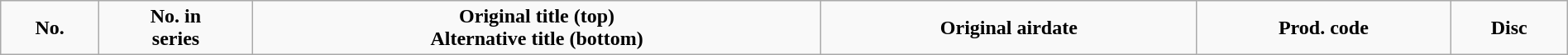<table class="wikitable plainrowheaders" width=100%>
<tr align=center style="background-color:<noinclude>#DEDDE2</noinclude><includeonly>#F5EF78</includeonly>;font-weight:bold;">
<td>No.</td>
<td>No. in<br>series</td>
<td>Original title (top)<br>Alternative title (bottom)</td>
<td>Original airdate</td>
<td>Prod. code</td>
<td>Disc<br><noinclude></noinclude>





</td>
</tr>
</table>
